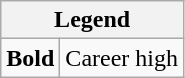<table class="wikitable mw-collapsible mw-collapsed">
<tr>
<th colspan="2">Legend</th>
</tr>
<tr>
<td><strong>Bold</strong></td>
<td>Career high</td>
</tr>
</table>
